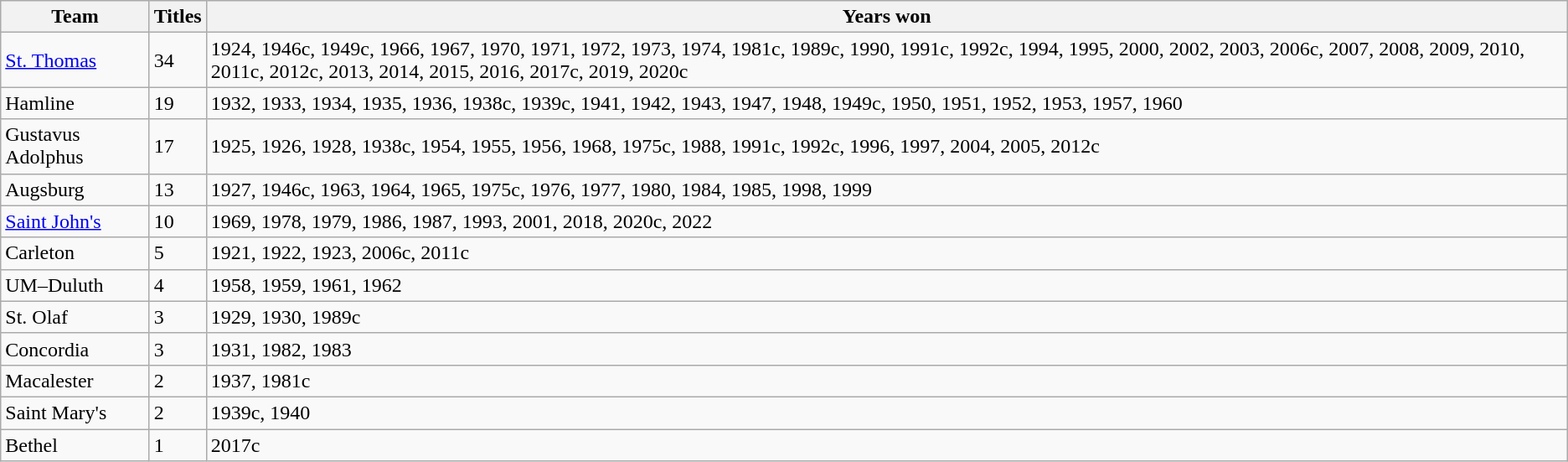<table class="wikitable">
<tr>
<th>Team</th>
<th>Titles</th>
<th>Years won</th>
</tr>
<tr>
<td><a href='#'>St. Thomas</a></td>
<td> 34</td>
<td>1924, 1946c, 1949c, 1966, 1967, 1970, 1971, 1972, 1973, 1974, 1981c, 1989c, 1990, 1991c, 1992c, 1994, 1995, 2000, 2002, 2003, 2006c, 2007, 2008, 2009, 2010, 2011c, 2012c, 2013, 2014, 2015, 2016, 2017c, 2019, 2020c</td>
</tr>
<tr>
<td>Hamline</td>
<td> 19</td>
<td>1932, 1933, 1934, 1935, 1936, 1938c, 1939c, 1941, 1942, 1943, 1947, 1948, 1949c, 1950, 1951, 1952, 1953, 1957, 1960</td>
</tr>
<tr>
<td>Gustavus Adolphus</td>
<td> 17</td>
<td>1925, 1926, 1928, 1938c, 1954, 1955, 1956, 1968, 1975c, 1988, 1991c, 1992c, 1996, 1997, 2004, 2005, 2012c</td>
</tr>
<tr>
<td>Augsburg</td>
<td>13</td>
<td>1927, 1946c, 1963, 1964, 1965, 1975c, 1976, 1977, 1980, 1984, 1985, 1998, 1999</td>
</tr>
<tr>
<td><a href='#'>Saint John's</a></td>
<td> 10</td>
<td>1969, 1978, 1979, 1986, 1987, 1993, 2001, 2018, 2020c, 2022</td>
</tr>
<tr>
<td>Carleton</td>
<td>5</td>
<td>1921, 1922, 1923, 2006c, 2011c</td>
</tr>
<tr>
<td>UM–Duluth</td>
<td>4</td>
<td>1958, 1959, 1961, 1962</td>
</tr>
<tr>
<td>St. Olaf</td>
<td>3</td>
<td>1929, 1930, 1989c</td>
</tr>
<tr>
<td>Concordia</td>
<td>3</td>
<td>1931, 1982, 1983</td>
</tr>
<tr>
<td>Macalester</td>
<td>2</td>
<td>1937, 1981c</td>
</tr>
<tr>
<td>Saint Mary's</td>
<td>2</td>
<td>1939c, 1940</td>
</tr>
<tr>
<td>Bethel</td>
<td>1</td>
<td>2017c</td>
</tr>
</table>
